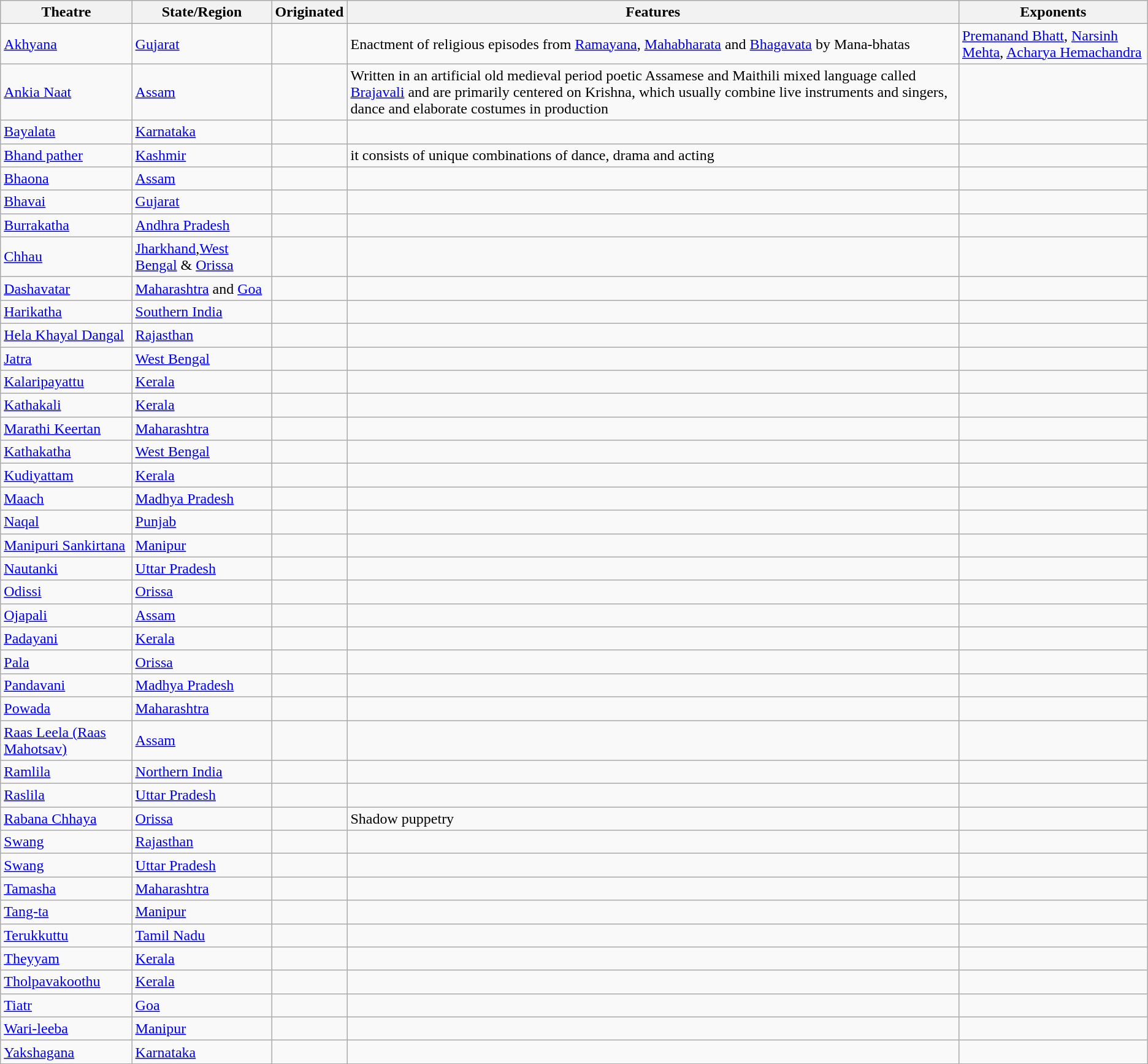<table class="wikitable sortable collapsible" ">
<tr style="text-align: left; background:#f0f0f0;">
<th scope="col">Theatre</th>
<th scope="col">State/Region</th>
<th scope="col">Originated</th>
<th scope="col">Features</th>
<th scope="col">Exponents</th>
</tr>
<tr>
<td><a href='#'>Akhyana</a></td>
<td><a href='#'>Gujarat</a></td>
<td></td>
<td>Enactment of religious episodes from <a href='#'>Ramayana</a>, <a href='#'>Mahabharata</a> and <a href='#'>Bhagavata</a> by Mana-bhatas</td>
<td><a href='#'>Premanand Bhatt</a>, <a href='#'>Narsinh Mehta</a>, <a href='#'>Acharya Hemachandra</a></td>
</tr>
<tr>
<td><a href='#'>Ankia Naat</a></td>
<td><a href='#'>Assam</a></td>
<td></td>
<td>Written in an artificial old medieval period poetic Assamese and Maithili mixed language called <a href='#'>Brajavali</a> and are primarily centered on Krishna, which usually combine live instruments and singers, dance and elaborate costumes in production</td>
<td></td>
</tr>
<tr>
<td><a href='#'>Bayalata</a></td>
<td><a href='#'>Karnataka</a></td>
<td></td>
<td></td>
<td></td>
</tr>
<tr>
<td><a href='#'>Bhand pather</a></td>
<td><a href='#'>Kashmir</a></td>
<td></td>
<td>it consists of unique combinations of dance, drama and acting</td>
<td></td>
</tr>
<tr>
<td><a href='#'>Bhaona</a></td>
<td><a href='#'>Assam</a></td>
<td></td>
<td></td>
<td></td>
</tr>
<tr>
<td><a href='#'>Bhavai</a></td>
<td><a href='#'>Gujarat</a></td>
<td></td>
<td></td>
<td></td>
</tr>
<tr>
<td><a href='#'>Burrakatha</a></td>
<td><a href='#'>Andhra Pradesh</a></td>
<td></td>
<td></td>
<td></td>
</tr>
<tr>
<td><a href='#'>Chhau</a></td>
<td><a href='#'>Jharkhand</a>,<a href='#'>West Bengal</a> & <a href='#'>Orissa</a></td>
<td></td>
<td></td>
<td></td>
</tr>
<tr>
<td><a href='#'>Dashavatar</a></td>
<td><a href='#'>Maharashtra</a> and <a href='#'>Goa</a></td>
<td></td>
<td></td>
<td></td>
</tr>
<tr>
<td><a href='#'>Harikatha</a></td>
<td><a href='#'>Southern India</a></td>
<td></td>
<td></td>
<td></td>
</tr>
<tr>
<td><a href='#'>Hela Khayal Dangal</a></td>
<td><a href='#'>Rajasthan</a></td>
<td></td>
<td></td>
<td></td>
</tr>
<tr>
<td><a href='#'>Jatra</a></td>
<td><a href='#'>West Bengal</a></td>
<td></td>
<td></td>
<td></td>
</tr>
<tr>
<td><a href='#'>Kalaripayattu</a></td>
<td><a href='#'>Kerala</a></td>
<td></td>
<td></td>
<td></td>
</tr>
<tr>
<td><a href='#'>Kathakali</a></td>
<td><a href='#'>Kerala</a></td>
<td></td>
<td></td>
<td></td>
</tr>
<tr>
<td><a href='#'>Marathi Keertan</a></td>
<td><a href='#'>Maharashtra</a></td>
<td></td>
<td></td>
<td></td>
</tr>
<tr>
<td><a href='#'>Kathakatha</a></td>
<td><a href='#'>West Bengal</a></td>
<td></td>
<td></td>
<td></td>
</tr>
<tr>
<td><a href='#'>Kudiyattam</a></td>
<td><a href='#'>Kerala</a></td>
<td></td>
<td></td>
<td></td>
</tr>
<tr>
<td><a href='#'>Maach</a></td>
<td><a href='#'>Madhya Pradesh</a></td>
<td></td>
<td></td>
<td></td>
</tr>
<tr>
<td><a href='#'>Naqal</a></td>
<td><a href='#'>Punjab</a></td>
<td></td>
<td></td>
<td></td>
</tr>
<tr>
<td><a href='#'>Manipuri Sankirtana</a></td>
<td><a href='#'>Manipur</a></td>
<td></td>
<td></td>
<td></td>
</tr>
<tr>
<td><a href='#'>Nautanki</a></td>
<td><a href='#'>Uttar Pradesh</a></td>
<td></td>
<td></td>
<td></td>
</tr>
<tr>
<td><a href='#'>Odissi</a></td>
<td><a href='#'>Orissa</a></td>
<td></td>
<td></td>
<td></td>
</tr>
<tr>
<td><a href='#'>Ojapali</a></td>
<td><a href='#'>Assam</a></td>
<td></td>
<td></td>
<td></td>
</tr>
<tr>
<td><a href='#'>Padayani</a></td>
<td><a href='#'>Kerala</a></td>
<td></td>
<td></td>
<td></td>
</tr>
<tr>
<td><a href='#'>Pala</a></td>
<td><a href='#'>Orissa</a></td>
<td></td>
<td></td>
<td></td>
</tr>
<tr>
<td><a href='#'>Pandavani</a></td>
<td><a href='#'>Madhya Pradesh</a></td>
<td></td>
<td></td>
<td></td>
</tr>
<tr>
<td><a href='#'>Powada</a></td>
<td><a href='#'>Maharashtra</a></td>
<td></td>
<td></td>
<td></td>
</tr>
<tr>
<td><a href='#'>Raas Leela (Raas Mahotsav)</a></td>
<td><a href='#'>Assam</a></td>
<td></td>
<td></td>
<td></td>
</tr>
<tr>
<td><a href='#'>Ramlila</a></td>
<td><a href='#'>Northern India</a></td>
<td></td>
<td></td>
<td></td>
</tr>
<tr>
<td><a href='#'>Raslila</a></td>
<td><a href='#'>Uttar Pradesh</a></td>
<td></td>
<td></td>
<td></td>
</tr>
<tr>
<td><a href='#'>Rabana Chhaya</a></td>
<td><a href='#'>Orissa</a></td>
<td></td>
<td>Shadow puppetry</td>
<td></td>
</tr>
<tr>
<td><a href='#'>Swang</a></td>
<td><a href='#'>Rajasthan</a></td>
<td></td>
<td></td>
<td></td>
</tr>
<tr>
<td><a href='#'>Swang</a></td>
<td><a href='#'>Uttar Pradesh</a></td>
<td></td>
<td></td>
<td></td>
</tr>
<tr>
<td><a href='#'>Tamasha</a></td>
<td><a href='#'>Maharashtra</a></td>
<td></td>
<td></td>
<td></td>
</tr>
<tr>
<td><a href='#'>Tang-ta</a></td>
<td><a href='#'>Manipur</a></td>
<td></td>
<td></td>
<td></td>
</tr>
<tr>
<td><a href='#'>Terukkuttu</a></td>
<td><a href='#'>Tamil Nadu</a></td>
<td></td>
<td></td>
<td></td>
</tr>
<tr>
<td><a href='#'>Theyyam</a></td>
<td><a href='#'>Kerala</a></td>
<td></td>
<td></td>
<td></td>
</tr>
<tr>
<td><a href='#'>Tholpavakoothu</a></td>
<td><a href='#'>Kerala</a></td>
<td></td>
<td></td>
<td></td>
</tr>
<tr>
<td><a href='#'>Tiatr</a></td>
<td><a href='#'>Goa</a></td>
<td></td>
<td></td>
<td></td>
</tr>
<tr>
<td><a href='#'>Wari-leeba</a></td>
<td><a href='#'>Manipur</a></td>
<td></td>
<td></td>
<td></td>
</tr>
<tr>
<td><a href='#'>Yakshagana</a></td>
<td><a href='#'>Karnataka</a></td>
<td></td>
<td></td>
<td></td>
</tr>
</table>
